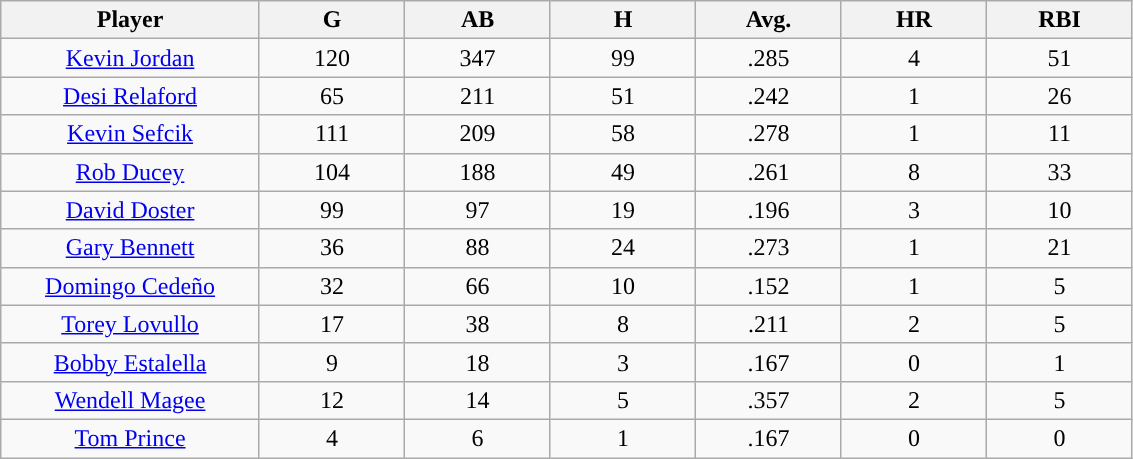<table class="wikitable sortable">
<tr>
<th bgcolor="#DDDDFF" width="16%">Player</th>
<th bgcolor="#DDDDFF" width="9%">G</th>
<th bgcolor="#DDDDFF" width="9%">AB</th>
<th bgcolor="#DDDDFF" width="9%">H</th>
<th bgcolor="#DDDDFF" width="9%">Avg.</th>
<th bgcolor="#DDDDFF" width="9%">HR</th>
<th bgcolor="#DDDDFF" width="9%">RBI</th>
</tr>
<tr align=center>
<td><a href='#'>Kevin Jordan</a></td>
<td>120</td>
<td>347</td>
<td>99</td>
<td>.285</td>
<td>4</td>
<td>51</td>
</tr>
<tr align=center>
<td><a href='#'>Desi Relaford</a></td>
<td>65</td>
<td>211</td>
<td>51</td>
<td>.242</td>
<td>1</td>
<td>26</td>
</tr>
<tr align=center>
<td><a href='#'>Kevin Sefcik</a></td>
<td>111</td>
<td>209</td>
<td>58</td>
<td>.278</td>
<td>1</td>
<td>11</td>
</tr>
<tr align=center>
<td><a href='#'>Rob Ducey</a></td>
<td>104</td>
<td>188</td>
<td>49</td>
<td>.261</td>
<td>8</td>
<td>33</td>
</tr>
<tr align=center>
<td><a href='#'>David Doster</a></td>
<td>99</td>
<td>97</td>
<td>19</td>
<td>.196</td>
<td>3</td>
<td>10</td>
</tr>
<tr align=center>
<td><a href='#'>Gary Bennett</a></td>
<td>36</td>
<td>88</td>
<td>24</td>
<td>.273</td>
<td>1</td>
<td>21</td>
</tr>
<tr align=center>
<td><a href='#'>Domingo Cedeño</a></td>
<td>32</td>
<td>66</td>
<td>10</td>
<td>.152</td>
<td>1</td>
<td>5</td>
</tr>
<tr align=center>
<td><a href='#'>Torey Lovullo</a></td>
<td>17</td>
<td>38</td>
<td>8</td>
<td>.211</td>
<td>2</td>
<td>5</td>
</tr>
<tr align=center>
<td><a href='#'>Bobby Estalella</a></td>
<td>9</td>
<td>18</td>
<td>3</td>
<td>.167</td>
<td>0</td>
<td>1</td>
</tr>
<tr align=center>
<td><a href='#'>Wendell Magee</a></td>
<td>12</td>
<td>14</td>
<td>5</td>
<td>.357</td>
<td>2</td>
<td>5</td>
</tr>
<tr align=center>
<td><a href='#'>Tom Prince</a></td>
<td>4</td>
<td>6</td>
<td>1</td>
<td>.167</td>
<td>0</td>
<td>0</td>
</tr>
</table>
